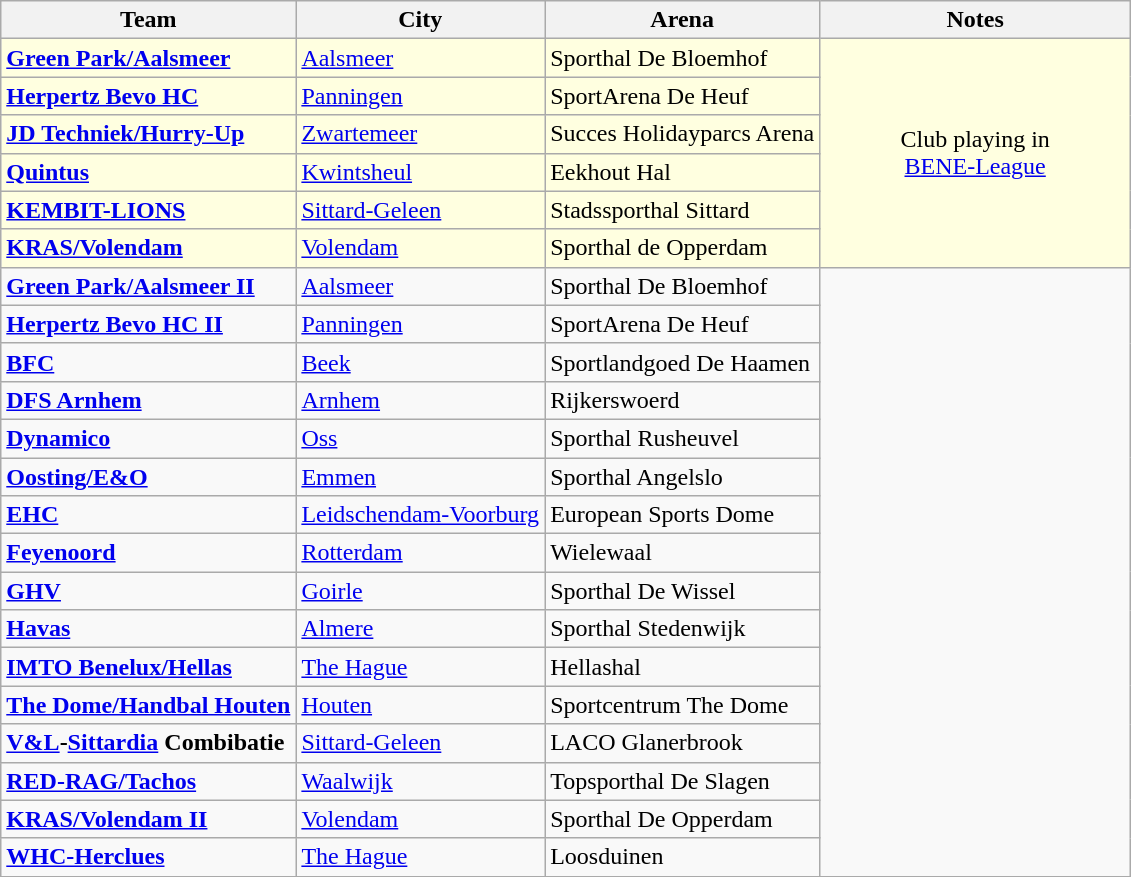<table class="wikitable sortable">
<tr>
<th>Team</th>
<th>City</th>
<th>Arena</th>
<th width=200>Notes</th>
</tr>
<tr bgcolor=ffffe0>
<td><strong><a href='#'>Green Park/Aalsmeer</a></strong></td>
<td><a href='#'>Aalsmeer</a></td>
<td>Sporthal De Bloemhof</td>
<td rowspan=6 align=center>Club playing in<br><a href='#'>BENE-League</a></td>
</tr>
<tr bgcolor=ffffe0>
<td><strong><a href='#'>Herpertz Bevo HC</a></strong></td>
<td><a href='#'>Panningen</a></td>
<td>SportArena De Heuf</td>
</tr>
<tr bgcolor=ffffe0>
<td><strong><a href='#'>JD Techniek/Hurry-Up</a></strong></td>
<td><a href='#'>Zwartemeer</a></td>
<td>Succes Holidayparcs Arena</td>
</tr>
<tr bgcolor=ffffe0>
<td><strong><a href='#'>Quintus</a></strong></td>
<td><a href='#'>Kwintsheul</a></td>
<td>Eekhout Hal</td>
</tr>
<tr bgcolor=ffffe0>
<td><strong><a href='#'>KEMBIT-LIONS</a></strong></td>
<td><a href='#'>Sittard-Geleen</a></td>
<td>Stadssporthal Sittard</td>
</tr>
<tr bgcolor=ffffe0>
<td><strong><a href='#'>KRAS/Volendam</a></strong></td>
<td><a href='#'>Volendam</a></td>
<td>Sporthal de Opperdam</td>
</tr>
<tr bgcolor=>
<td><strong><a href='#'>Green Park/Aalsmeer II</a></strong></td>
<td><a href='#'>Aalsmeer</a></td>
<td>Sporthal De Bloemhof</td>
<td rowspan=16></td>
</tr>
<tr>
<td><strong><a href='#'>Herpertz Bevo HC II</a></strong></td>
<td><a href='#'>Panningen</a></td>
<td>SportArena De Heuf</td>
</tr>
<tr>
<td><strong><a href='#'>BFC</a></strong></td>
<td><a href='#'>Beek</a></td>
<td>Sportlandgoed De Haamen</td>
</tr>
<tr>
<td><strong><a href='#'>DFS Arnhem</a></strong></td>
<td><a href='#'>Arnhem</a></td>
<td>Rijkerswoerd</td>
</tr>
<tr>
<td><strong><a href='#'>Dynamico</a></strong></td>
<td><a href='#'>Oss</a></td>
<td>Sporthal Rusheuvel</td>
</tr>
<tr>
<td><strong><a href='#'>Oosting/E&O</a></strong></td>
<td><a href='#'>Emmen</a></td>
<td>Sporthal Angelslo</td>
</tr>
<tr>
<td><strong><a href='#'>EHC</a></strong></td>
<td><a href='#'>Leidschendam-Voorburg</a></td>
<td>European Sports Dome</td>
</tr>
<tr>
<td><strong><a href='#'>Feyenoord</a></strong></td>
<td><a href='#'>Rotterdam</a></td>
<td>Wielewaal</td>
</tr>
<tr>
<td><strong><a href='#'>GHV</a></strong></td>
<td><a href='#'>Goirle</a></td>
<td>Sporthal De Wissel</td>
</tr>
<tr>
<td><strong><a href='#'>Havas</a></strong></td>
<td><a href='#'>Almere</a></td>
<td>Sporthal Stedenwijk</td>
</tr>
<tr>
<td><strong><a href='#'>IMTO Benelux/Hellas</a></strong></td>
<td><a href='#'>The Hague</a></td>
<td>Hellashal</td>
</tr>
<tr>
<td><strong><a href='#'>The Dome/Handbal Houten</a></strong></td>
<td><a href='#'>Houten</a></td>
<td>Sportcentrum The Dome</td>
</tr>
<tr>
<td><strong><a href='#'>V&L</a>-<a href='#'>Sittardia</a> Combibatie</strong></td>
<td><a href='#'>Sittard-Geleen</a></td>
<td>LACO Glanerbrook</td>
</tr>
<tr>
<td><strong><a href='#'>RED-RAG/Tachos</a></strong></td>
<td><a href='#'>Waalwijk</a></td>
<td>Topsporthal De Slagen</td>
</tr>
<tr>
<td><strong><a href='#'>KRAS/Volendam II</a></strong></td>
<td><a href='#'>Volendam</a></td>
<td>Sporthal De Opperdam</td>
</tr>
<tr>
<td><strong><a href='#'>WHC-Herclues</a></strong></td>
<td><a href='#'>The Hague</a></td>
<td>Loosduinen</td>
</tr>
</table>
